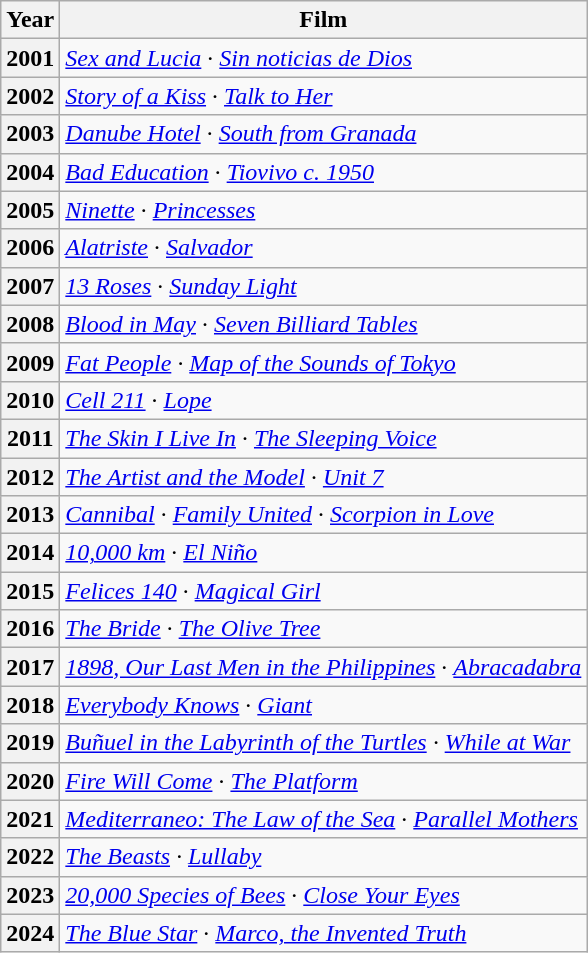<table class="wikitable">
<tr>
<th>Year</th>
<th>Film</th>
</tr>
<tr>
<th>2001</th>
<td><em><a href='#'>Sex and Lucia</a></em> · <em><a href='#'>Sin noticias de Dios</a></em></td>
</tr>
<tr>
<th>2002</th>
<td><em><a href='#'>Story of a Kiss</a></em> · <em><a href='#'>Talk to Her</a></em></td>
</tr>
<tr>
<th>2003</th>
<td><em><a href='#'>Danube Hotel</a></em> · <em><a href='#'>South from Granada</a></em></td>
</tr>
<tr>
<th>2004</th>
<td><em><a href='#'>Bad Education</a></em> · <em><a href='#'>Tiovivo c. 1950</a></em></td>
</tr>
<tr>
<th>2005</th>
<td><em><a href='#'>Ninette</a></em> · <em><a href='#'>Princesses</a></em></td>
</tr>
<tr>
<th>2006</th>
<td><em><a href='#'>Alatriste</a></em> · <em><a href='#'>Salvador</a></em></td>
</tr>
<tr>
<th>2007</th>
<td><em><a href='#'>13 Roses</a></em> · <em><a href='#'>Sunday Light</a></em></td>
</tr>
<tr>
<th>2008</th>
<td><em><a href='#'>Blood in May</a></em> · <em><a href='#'>Seven Billiard Tables</a></em></td>
</tr>
<tr>
<th>2009</th>
<td><em><a href='#'>Fat People</a> · <a href='#'>Map of the Sounds of Tokyo</a></em></td>
</tr>
<tr>
<th>2010</th>
<td><em><a href='#'>Cell 211</a></em> · <em><a href='#'>Lope</a></em></td>
</tr>
<tr>
<th>2011</th>
<td><em><a href='#'>The Skin I Live In</a></em> · <em><a href='#'>The Sleeping Voice</a></em></td>
</tr>
<tr>
<th>2012</th>
<td><em><a href='#'>The Artist and the Model</a></em> · <em><a href='#'>Unit 7</a></em></td>
</tr>
<tr>
<th>2013</th>
<td><em><a href='#'>Cannibal</a></em> · <em><a href='#'>Family United</a></em> · <em><a href='#'>Scorpion in Love</a></em></td>
</tr>
<tr>
<th>2014</th>
<td><em><a href='#'>10,000 km</a></em> · <em><a href='#'>El Niño</a></em></td>
</tr>
<tr>
<th>2015</th>
<td><em><a href='#'>Felices 140</a></em> · <em><a href='#'>Magical Girl</a></em></td>
</tr>
<tr>
<th>2016</th>
<td><em><a href='#'>The Bride</a></em> · <em><a href='#'>The Olive Tree</a></em></td>
</tr>
<tr>
<th>2017</th>
<td><em><a href='#'>1898, Our Last Men in the Philippines</a></em> · <em><a href='#'>Abracadabra</a></em></td>
</tr>
<tr>
<th>2018</th>
<td><em><a href='#'>Everybody Knows</a></em> · <em><a href='#'>Giant</a></em></td>
</tr>
<tr>
<th>2019</th>
<td><em><a href='#'>Buñuel in the Labyrinth of the Turtles</a> · <a href='#'>While at War</a></em></td>
</tr>
<tr>
<th>2020</th>
<td><em><a href='#'>Fire Will Come</a></em> · <em><a href='#'>The Platform</a></em></td>
</tr>
<tr>
<th>2021</th>
<td><em><a href='#'>Mediterraneo: The Law of the Sea</a></em> · <em><a href='#'>Parallel Mothers</a></em></td>
</tr>
<tr>
<th>2022</th>
<td><a href='#'><em>The Beasts</em></a> <em>· <a href='#'>Lullaby</a></em></td>
</tr>
<tr>
<th>2023</th>
<td><em><a href='#'>20,000 Species of Bees</a></em> · <em><a href='#'>Close Your Eyes</a></em></td>
</tr>
<tr>
<th>2024</th>
<td><em><a href='#'>The Blue Star</a></em> · <em><a href='#'>Marco, the Invented Truth</a></em></td>
</tr>
</table>
